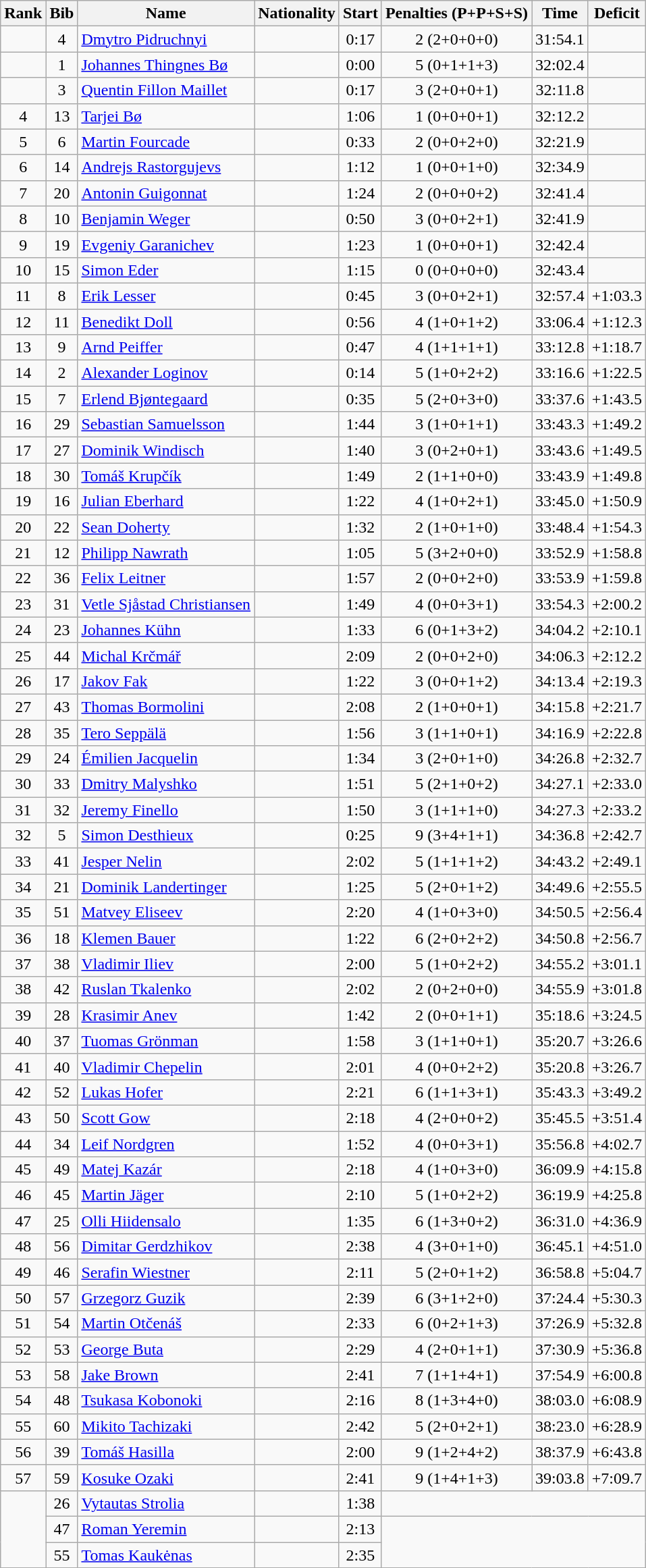<table class="wikitable sortable" style="text-align:center">
<tr>
<th data-sort-type=number>Rank</th>
<th>Bib</th>
<th>Name</th>
<th>Nationality</th>
<th>Start</th>
<th>Penalties (P+P+S+S)</th>
<th>Time</th>
<th>Deficit</th>
</tr>
<tr>
<td></td>
<td>4</td>
<td align=left><a href='#'>Dmytro Pidruchnyi</a></td>
<td align=left></td>
<td>0:17</td>
<td>2 (2+0+0+0)</td>
<td>31:54.1</td>
<td></td>
</tr>
<tr>
<td></td>
<td>1</td>
<td align=left><a href='#'>Johannes Thingnes Bø</a></td>
<td align=left></td>
<td>0:00</td>
<td>5 (0+1+1+3)</td>
<td>32:02.4</td>
<td></td>
</tr>
<tr>
<td></td>
<td>3</td>
<td align=left><a href='#'>Quentin Fillon Maillet</a></td>
<td align=left></td>
<td>0:17</td>
<td>3 (2+0+0+1)</td>
<td>32:11.8</td>
<td></td>
</tr>
<tr>
<td>4</td>
<td>13</td>
<td align=left><a href='#'>Tarjei Bø</a></td>
<td align=left></td>
<td>1:06</td>
<td>1 (0+0+0+1)</td>
<td>32:12.2</td>
<td></td>
</tr>
<tr>
<td>5</td>
<td>6</td>
<td align=left><a href='#'>Martin Fourcade</a></td>
<td align=left></td>
<td>0:33</td>
<td>2 (0+0+2+0)</td>
<td>32:21.9</td>
<td></td>
</tr>
<tr>
<td>6</td>
<td>14</td>
<td align=left><a href='#'>Andrejs Rastorgujevs</a></td>
<td align=left></td>
<td>1:12</td>
<td>1 (0+0+1+0)</td>
<td>32:34.9</td>
<td></td>
</tr>
<tr>
<td>7</td>
<td>20</td>
<td align=left><a href='#'>Antonin Guigonnat</a></td>
<td align=left></td>
<td>1:24</td>
<td>2 (0+0+0+2)</td>
<td>32:41.4</td>
<td></td>
</tr>
<tr>
<td>8</td>
<td>10</td>
<td align=left><a href='#'>Benjamin Weger</a></td>
<td align=left></td>
<td>0:50</td>
<td>3 (0+0+2+1)</td>
<td>32:41.9</td>
<td></td>
</tr>
<tr>
<td>9</td>
<td>19</td>
<td align=left><a href='#'>Evgeniy Garanichev</a></td>
<td align=left></td>
<td>1:23</td>
<td>1 (0+0+0+1)</td>
<td>32:42.4</td>
<td></td>
</tr>
<tr>
<td>10</td>
<td>15</td>
<td align=left><a href='#'>Simon Eder</a></td>
<td align=left></td>
<td>1:15</td>
<td>0 (0+0+0+0)</td>
<td>32:43.4</td>
<td></td>
</tr>
<tr>
<td>11</td>
<td>8</td>
<td align=left><a href='#'>Erik Lesser</a></td>
<td align=left></td>
<td>0:45</td>
<td>3 (0+0+2+1)</td>
<td>32:57.4</td>
<td>+1:03.3</td>
</tr>
<tr>
<td>12</td>
<td>11</td>
<td align=left><a href='#'>Benedikt Doll</a></td>
<td align=left></td>
<td>0:56</td>
<td>4 (1+0+1+2)</td>
<td>33:06.4</td>
<td>+1:12.3</td>
</tr>
<tr>
<td>13</td>
<td>9</td>
<td align=left><a href='#'>Arnd Peiffer</a></td>
<td align=left></td>
<td>0:47</td>
<td>4 (1+1+1+1)</td>
<td>33:12.8</td>
<td>+1:18.7</td>
</tr>
<tr>
<td>14</td>
<td>2</td>
<td align=left><a href='#'>Alexander Loginov</a></td>
<td align=left></td>
<td>0:14</td>
<td>5 (1+0+2+2)</td>
<td>33:16.6</td>
<td>+1:22.5</td>
</tr>
<tr>
<td>15</td>
<td>7</td>
<td align=left><a href='#'>Erlend Bjøntegaard</a></td>
<td align=left></td>
<td>0:35</td>
<td>5 (2+0+3+0)</td>
<td>33:37.6</td>
<td>+1:43.5</td>
</tr>
<tr>
<td>16</td>
<td>29</td>
<td align=left><a href='#'>Sebastian Samuelsson</a></td>
<td align=left></td>
<td>1:44</td>
<td>3 (1+0+1+1)</td>
<td>33:43.3</td>
<td>+1:49.2</td>
</tr>
<tr>
<td>17</td>
<td>27</td>
<td align=left><a href='#'>Dominik Windisch</a></td>
<td align=left></td>
<td>1:40</td>
<td>3 (0+2+0+1)</td>
<td>33:43.6</td>
<td>+1:49.5</td>
</tr>
<tr>
<td>18</td>
<td>30</td>
<td align=left><a href='#'>Tomáš Krupčík</a></td>
<td align=left></td>
<td>1:49</td>
<td>2 (1+1+0+0)</td>
<td>33:43.9</td>
<td>+1:49.8</td>
</tr>
<tr>
<td>19</td>
<td>16</td>
<td align=left><a href='#'>Julian Eberhard</a></td>
<td align=left></td>
<td>1:22</td>
<td>4 (1+0+2+1)</td>
<td>33:45.0</td>
<td>+1:50.9</td>
</tr>
<tr>
<td>20</td>
<td>22</td>
<td align=left><a href='#'>Sean Doherty</a></td>
<td align=left></td>
<td>1:32</td>
<td>2 (1+0+1+0)</td>
<td>33:48.4</td>
<td>+1:54.3</td>
</tr>
<tr>
<td>21</td>
<td>12</td>
<td align=left><a href='#'>Philipp Nawrath</a></td>
<td align=left></td>
<td>1:05</td>
<td>5 (3+2+0+0)</td>
<td>33:52.9</td>
<td>+1:58.8</td>
</tr>
<tr>
<td>22</td>
<td>36</td>
<td align=left><a href='#'>Felix Leitner</a></td>
<td align=left></td>
<td>1:57</td>
<td>2 (0+0+2+0)</td>
<td>33:53.9</td>
<td>+1:59.8</td>
</tr>
<tr>
<td>23</td>
<td>31</td>
<td align=left><a href='#'>Vetle Sjåstad Christiansen</a></td>
<td align=left></td>
<td>1:49</td>
<td>4 (0+0+3+1)</td>
<td>33:54.3</td>
<td>+2:00.2</td>
</tr>
<tr>
<td>24</td>
<td>23</td>
<td align=left><a href='#'>Johannes Kühn</a></td>
<td align=left></td>
<td>1:33</td>
<td>6 (0+1+3+2)</td>
<td>34:04.2</td>
<td>+2:10.1</td>
</tr>
<tr>
<td>25</td>
<td>44</td>
<td align=left><a href='#'>Michal Krčmář</a></td>
<td align=left></td>
<td>2:09</td>
<td>2 (0+0+2+0)</td>
<td>34:06.3</td>
<td>+2:12.2</td>
</tr>
<tr>
<td>26</td>
<td>17</td>
<td align=left><a href='#'>Jakov Fak</a></td>
<td align=left></td>
<td>1:22</td>
<td>3 (0+0+1+2)</td>
<td>34:13.4</td>
<td>+2:19.3</td>
</tr>
<tr>
<td>27</td>
<td>43</td>
<td align=left><a href='#'>Thomas Bormolini</a></td>
<td align=left></td>
<td>2:08</td>
<td>2 (1+0+0+1)</td>
<td>34:15.8</td>
<td>+2:21.7</td>
</tr>
<tr>
<td>28</td>
<td>35</td>
<td align=left><a href='#'>Tero Seppälä</a></td>
<td align=left></td>
<td>1:56</td>
<td>3 (1+1+0+1)</td>
<td>34:16.9</td>
<td>+2:22.8</td>
</tr>
<tr>
<td>29</td>
<td>24</td>
<td align=left><a href='#'>Émilien Jacquelin</a></td>
<td align=left></td>
<td>1:34</td>
<td>3 (2+0+1+0)</td>
<td>34:26.8</td>
<td>+2:32.7</td>
</tr>
<tr>
<td>30</td>
<td>33</td>
<td align=left><a href='#'>Dmitry Malyshko</a></td>
<td align=left></td>
<td>1:51</td>
<td>5 (2+1+0+2)</td>
<td>34:27.1</td>
<td>+2:33.0</td>
</tr>
<tr>
<td>31</td>
<td>32</td>
<td align=left><a href='#'>Jeremy Finello</a></td>
<td align=left></td>
<td>1:50</td>
<td>3 (1+1+1+0)</td>
<td>34:27.3</td>
<td>+2:33.2</td>
</tr>
<tr>
<td>32</td>
<td>5</td>
<td align=left><a href='#'>Simon Desthieux</a></td>
<td align=left></td>
<td>0:25</td>
<td>9 (3+4+1+1)</td>
<td>34:36.8</td>
<td>+2:42.7</td>
</tr>
<tr>
<td>33</td>
<td>41</td>
<td align=left><a href='#'>Jesper Nelin</a></td>
<td align=left></td>
<td>2:02</td>
<td>5 (1+1+1+2)</td>
<td>34:43.2</td>
<td>+2:49.1</td>
</tr>
<tr>
<td>34</td>
<td>21</td>
<td align=left><a href='#'>Dominik Landertinger</a></td>
<td align=left></td>
<td>1:25</td>
<td>5 (2+0+1+2)</td>
<td>34:49.6</td>
<td>+2:55.5</td>
</tr>
<tr>
<td>35</td>
<td>51</td>
<td align=left><a href='#'>Matvey Eliseev</a></td>
<td align=left></td>
<td>2:20</td>
<td>4 (1+0+3+0)</td>
<td>34:50.5</td>
<td>+2:56.4</td>
</tr>
<tr>
<td>36</td>
<td>18</td>
<td align=left><a href='#'>Klemen Bauer</a></td>
<td align=left></td>
<td>1:22</td>
<td>6 (2+0+2+2)</td>
<td>34:50.8</td>
<td>+2:56.7</td>
</tr>
<tr>
<td>37</td>
<td>38</td>
<td align=left><a href='#'>Vladimir Iliev</a></td>
<td align=left></td>
<td>2:00</td>
<td>5 (1+0+2+2)</td>
<td>34:55.2</td>
<td>+3:01.1</td>
</tr>
<tr>
<td>38</td>
<td>42</td>
<td align=left><a href='#'>Ruslan Tkalenko</a></td>
<td align=left></td>
<td>2:02</td>
<td>2 (0+2+0+0)</td>
<td>34:55.9</td>
<td>+3:01.8</td>
</tr>
<tr>
<td>39</td>
<td>28</td>
<td align=left><a href='#'>Krasimir Anev</a></td>
<td align=left></td>
<td>1:42</td>
<td>2 (0+0+1+1)</td>
<td>35:18.6</td>
<td>+3:24.5</td>
</tr>
<tr>
<td>40</td>
<td>37</td>
<td align=left><a href='#'>Tuomas Grönman</a></td>
<td align=left></td>
<td>1:58</td>
<td>3 (1+1+0+1)</td>
<td>35:20.7</td>
<td>+3:26.6</td>
</tr>
<tr>
<td>41</td>
<td>40</td>
<td align=left><a href='#'>Vladimir Chepelin</a></td>
<td align=left></td>
<td>2:01</td>
<td>4 (0+0+2+2)</td>
<td>35:20.8</td>
<td>+3:26.7</td>
</tr>
<tr>
<td>42</td>
<td>52</td>
<td align=left><a href='#'>Lukas Hofer</a></td>
<td align=left></td>
<td>2:21</td>
<td>6 (1+1+3+1)</td>
<td>35:43.3</td>
<td>+3:49.2</td>
</tr>
<tr>
<td>43</td>
<td>50</td>
<td align=left><a href='#'>Scott Gow</a></td>
<td align=left></td>
<td>2:18</td>
<td>4 (2+0+0+2)</td>
<td>35:45.5</td>
<td>+3:51.4</td>
</tr>
<tr>
<td>44</td>
<td>34</td>
<td align=left><a href='#'>Leif Nordgren</a></td>
<td align=left></td>
<td>1:52</td>
<td>4 (0+0+3+1)</td>
<td>35:56.8</td>
<td>+4:02.7</td>
</tr>
<tr>
<td>45</td>
<td>49</td>
<td align=left><a href='#'>Matej Kazár</a></td>
<td align=left></td>
<td>2:18</td>
<td>4 (1+0+3+0)</td>
<td>36:09.9</td>
<td>+4:15.8</td>
</tr>
<tr>
<td>46</td>
<td>45</td>
<td align=left><a href='#'>Martin Jäger</a></td>
<td align=left></td>
<td>2:10</td>
<td>5 (1+0+2+2)</td>
<td>36:19.9</td>
<td>+4:25.8</td>
</tr>
<tr>
<td>47</td>
<td>25</td>
<td align=left><a href='#'>Olli Hiidensalo</a></td>
<td align=left></td>
<td>1:35</td>
<td>6 (1+3+0+2)</td>
<td>36:31.0</td>
<td>+4:36.9</td>
</tr>
<tr>
<td>48</td>
<td>56</td>
<td align=left><a href='#'>Dimitar Gerdzhikov</a></td>
<td align=left></td>
<td>2:38</td>
<td>4 (3+0+1+0)</td>
<td>36:45.1</td>
<td>+4:51.0</td>
</tr>
<tr>
<td>49</td>
<td>46</td>
<td align=left><a href='#'>Serafin Wiestner</a></td>
<td align=left></td>
<td>2:11</td>
<td>5 (2+0+1+2)</td>
<td>36:58.8</td>
<td>+5:04.7</td>
</tr>
<tr>
<td>50</td>
<td>57</td>
<td align=left><a href='#'>Grzegorz Guzik</a></td>
<td align=left></td>
<td>2:39</td>
<td>6 (3+1+2+0)</td>
<td>37:24.4</td>
<td>+5:30.3</td>
</tr>
<tr>
<td>51</td>
<td>54</td>
<td align=left><a href='#'>Martin Otčenáš</a></td>
<td align=left></td>
<td>2:33</td>
<td>6 (0+2+1+3)</td>
<td>37:26.9</td>
<td>+5:32.8</td>
</tr>
<tr>
<td>52</td>
<td>53</td>
<td align=left><a href='#'>George Buta</a></td>
<td align=left></td>
<td>2:29</td>
<td>4 (2+0+1+1)</td>
<td>37:30.9</td>
<td>+5:36.8</td>
</tr>
<tr>
<td>53</td>
<td>58</td>
<td align=left><a href='#'>Jake Brown</a></td>
<td align=left></td>
<td>2:41</td>
<td>7 (1+1+4+1)</td>
<td>37:54.9</td>
<td>+6:00.8</td>
</tr>
<tr>
<td>54</td>
<td>48</td>
<td align=left><a href='#'>Tsukasa Kobonoki</a></td>
<td align=left></td>
<td>2:16</td>
<td>8 (1+3+4+0)</td>
<td>38:03.0</td>
<td>+6:08.9</td>
</tr>
<tr>
<td>55</td>
<td>60</td>
<td align=left><a href='#'>Mikito Tachizaki</a></td>
<td align=left></td>
<td>2:42</td>
<td>5 (2+0+2+1)</td>
<td>38:23.0</td>
<td>+6:28.9</td>
</tr>
<tr>
<td>56</td>
<td>39</td>
<td align=left><a href='#'>Tomáš Hasilla</a></td>
<td align=left></td>
<td>2:00</td>
<td>9 (1+2+4+2)</td>
<td>38:37.9</td>
<td>+6:43.8</td>
</tr>
<tr>
<td>57</td>
<td>59</td>
<td align=left><a href='#'>Kosuke Ozaki</a></td>
<td align=left></td>
<td>2:41</td>
<td>9 (1+4+1+3)</td>
<td>39:03.8</td>
<td>+7:09.7</td>
</tr>
<tr>
<td rowspan=3></td>
<td>26</td>
<td align=left><a href='#'>Vytautas Strolia</a></td>
<td align=left></td>
<td>1:38</td>
<td colspan=3></td>
</tr>
<tr>
<td>47</td>
<td align=left><a href='#'>Roman Yeremin</a></td>
<td align=left></td>
<td>2:13</td>
<td colspan=3 rowspan=2></td>
</tr>
<tr>
<td>55</td>
<td align=left><a href='#'>Tomas Kaukėnas</a></td>
<td align=left></td>
<td>2:35</td>
</tr>
</table>
